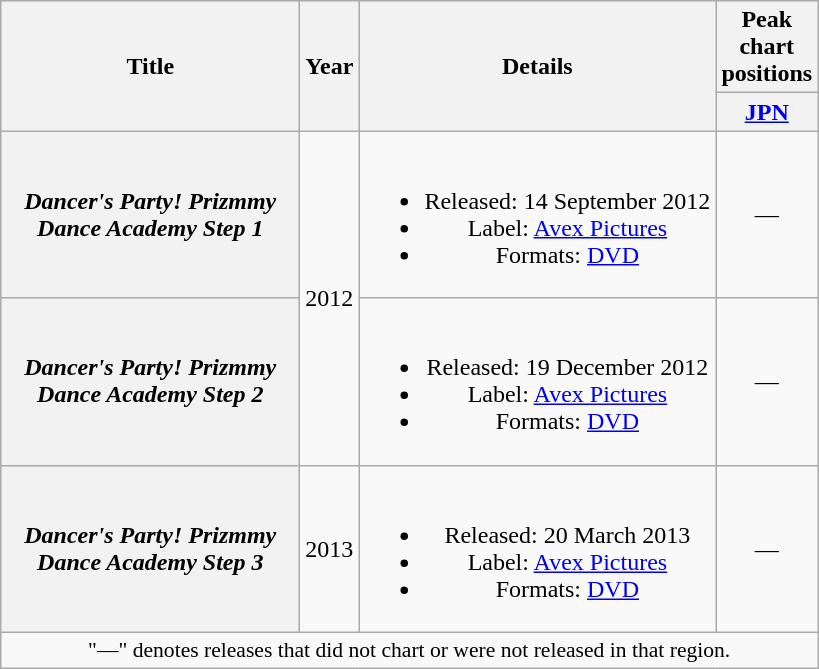<table class="wikitable plainrowheaders" style="text-align:center;">
<tr>
<th rowspan="2" style="width:12em;">Title</th>
<th rowspan="2">Year</th>
<th rowspan="2">Details</th>
<th colspan="1">Peak chart positions</th>
</tr>
<tr>
<th width="30"><a href='#'>JPN</a></th>
</tr>
<tr>
<th scope="row"><em>Dancer's Party! Prizmmy Dance Academy Step 1</em></th>
<td rowspan="2">2012</td>
<td><br><ul><li>Released: 14 September 2012</li><li>Label: <a href='#'>Avex Pictures</a></li><li>Formats: <a href='#'>DVD</a></li></ul></td>
<td>—</td>
</tr>
<tr>
<th scope="row"><em>Dancer's Party! Prizmmy Dance Academy Step 2</em></th>
<td><br><ul><li>Released: 19 December 2012</li><li>Label: <a href='#'>Avex Pictures</a></li><li>Formats: <a href='#'>DVD</a></li></ul></td>
<td>—</td>
</tr>
<tr>
<th scope="row"><em>Dancer's Party! Prizmmy Dance Academy Step 3</em></th>
<td>2013</td>
<td><br><ul><li>Released: 20 March 2013</li><li>Label: <a href='#'>Avex Pictures</a></li><li>Formats: <a href='#'>DVD</a></li></ul></td>
<td>—</td>
</tr>
<tr>
<td colspan="4" style="font-size:90%;">"—" denotes releases that did not chart or were not released in that region.</td>
</tr>
</table>
